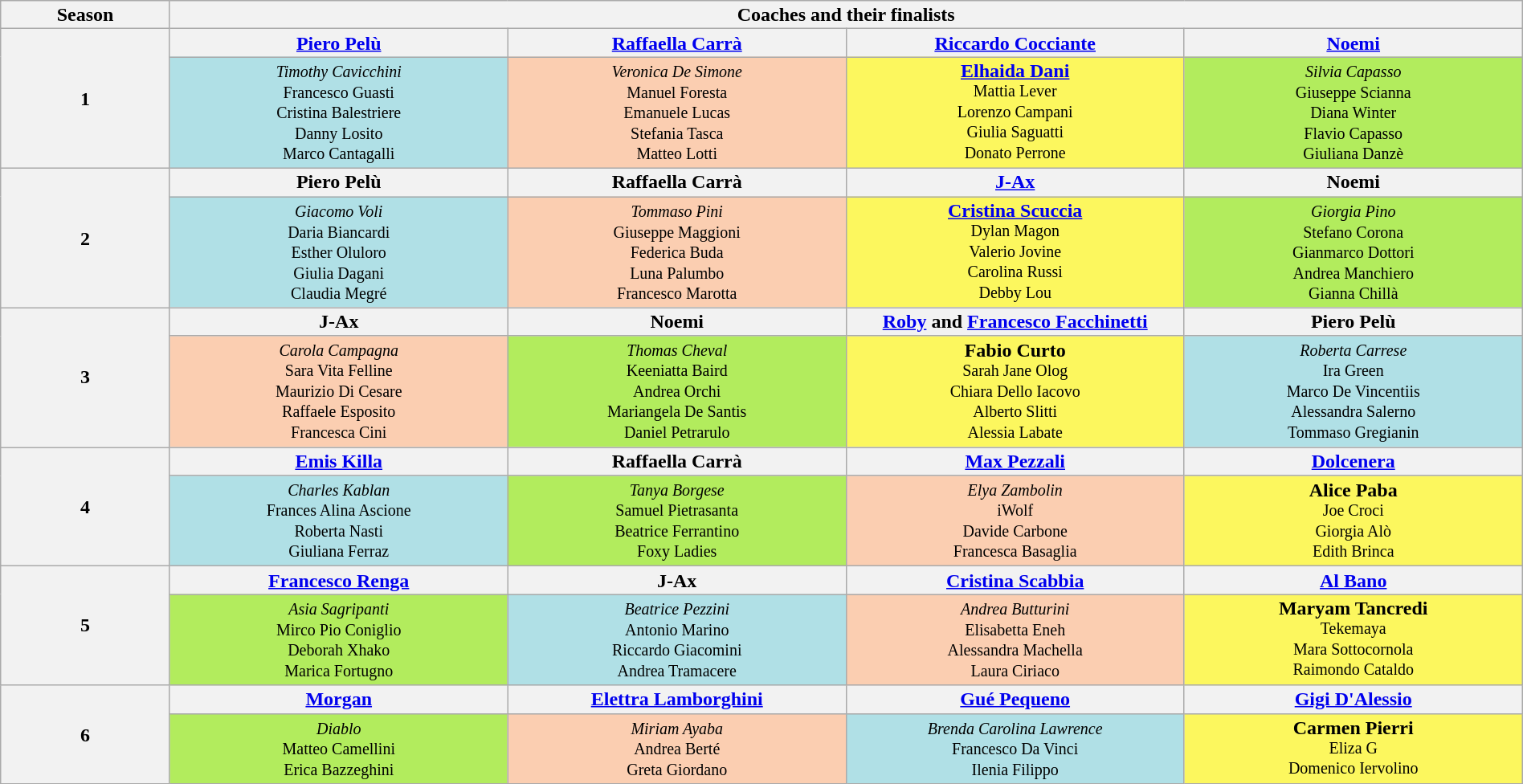<table class="wikitable" style="text-align:center; line-height:16px; width:100%">
<tr>
<th style="width:10%">Season</th>
<th style="width:80%" colspan="4">Coaches and their finalists</th>
</tr>
<tr>
<th rowspan="2">1</th>
<th style="width:20%" scope="col"><a href='#'>Piero Pelù</a></th>
<th style="width:20%" scope="col"><a href='#'>Raffaella Carrà</a></th>
<th style="width:20%" scope="col"><a href='#'>Riccardo Cocciante</a></th>
<th style="width:20%" scope="col"><a href='#'>Noemi</a></th>
</tr>
<tr>
<td style="background:#B0E0E6"><small><em>Timothy Cavicchini</em><br>Francesco Guasti<br>Cristina Balestriere<br>Danny Losito<br>Marco Cantagalli</small></td>
<td style="background:#FBCEB1"><small><em>Veronica De Simone</em><br>Manuel Foresta<br>Emanuele Lucas<br>Stefania Tasca<br>Matteo Lotti</small></td>
<td style="background:#FCF75E"><strong><a href='#'>Elhaida Dani</a></strong><br><small>Mattia Lever<br>Lorenzo Campani<br>Giulia Saguatti<br>Donato Perrone</small></td>
<td style="background:#B2EC5D"><small><em>Silvia Capasso</em><br>Giuseppe Scianna<br>Diana Winter<br>Flavio Capasso<br>Giuliana Danzè</small></td>
</tr>
<tr>
<th rowspan="2">2</th>
<th scope="col">Piero Pelù</th>
<th scope="col">Raffaella Carrà</th>
<th scope="col"><a href='#'>J-Ax</a></th>
<th scope="col">Noemi</th>
</tr>
<tr>
<td style="background:#B0E0E6"><small><em>Giacomo Voli</em><br>Daria Biancardi<br>Esther Oluloro<br>Giulia Dagani<br>Claudia Megré</small></td>
<td style="background:#FBCEB1"><small><em>Tommaso Pini</em><br>Giuseppe Maggioni<br>Federica Buda<br>Luna Palumbo<br>Francesco Marotta</small></td>
<td style="background:#FCF75E"><strong><a href='#'>Cristina Scuccia</a></strong><br><small>Dylan Magon<br>Valerio Jovine<br>Carolina Russi<br>Debby Lou</small></td>
<td style="background:#B2EC5D"><small><em>Giorgia Pino</em><br>Stefano Corona<br>Gianmarco Dottori<br>Andrea Manchiero<br>Gianna Chillà</small></td>
</tr>
<tr>
<th rowspan="2">3</th>
<th scope="col">J-Ax</th>
<th scope="col">Noemi</th>
<th scope="col"><a href='#'>Roby</a> and <a href='#'>Francesco Facchinetti</a></th>
<th scope="col">Piero Pelù</th>
</tr>
<tr>
<td style="background:#FBCEB1"><small><em>Carola Campagna</em><br>Sara Vita Felline<br>Maurizio Di Cesare<br>Raffaele Esposito<br>Francesca Cini</small></td>
<td style="background:#B2EC5D"><small><em>Thomas Cheval</em><br>Keeniatta Baird<br>Andrea Orchi<br>Mariangela De Santis<br>Daniel Petrarulo</small></td>
<td style="background:#FCF75E"><strong>Fabio Curto</strong><br><small>Sarah Jane Olog<br>Chiara Dello Iacovo<br>Alberto Slitti<br>Alessia Labate</small></td>
<td style="background:#B0E0E6"><small><em>Roberta Carrese</em><br>Ira Green<br>Marco De Vincentiis<br>Alessandra Salerno<br>Tommaso Gregianin</small></td>
</tr>
<tr>
<th rowspan="2">4</th>
<th scope="col"><a href='#'>Emis Killa</a></th>
<th scope="col">Raffaella Carrà</th>
<th scope="col"><a href='#'>Max Pezzali</a></th>
<th scope="col"><a href='#'>Dolcenera</a></th>
</tr>
<tr>
<td style="background:#B0E0E6"><small><em>Charles Kablan</em><br>Frances Alina Ascione<br>Roberta Nasti<br>Giuliana Ferraz</small></td>
<td style="background:#B2EC5D"><small><em>Tanya Borgese</em><br>Samuel Pietrasanta<br>Beatrice Ferrantino<br>Foxy Ladies</small></td>
<td style="background:#FBCEB1"><small><em>Elya Zambolin</em><br>iWolf<br>Davide Carbone<br>Francesca Basaglia</small></td>
<td style="background:#FCF75E"><strong>Alice Paba</strong><br><small>Joe Croci<br>Giorgia Alò<br>Edith Brinca</small></td>
</tr>
<tr>
<th rowspan="2">5</th>
<th scope="col"><a href='#'>Francesco Renga</a></th>
<th scope="col">J-Ax</th>
<th scope="col"><a href='#'>Cristina Scabbia</a></th>
<th scope="col"><a href='#'>Al Bano</a></th>
</tr>
<tr>
<td style="background:#B2EC5D"><small><em>Asia Sagripanti</em><br>Mirco Pio Coniglio<br>Deborah Xhako<br>Marica Fortugno</small></td>
<td style="background:#B0E0E6"><small><em>Beatrice Pezzini</em><br>Antonio Marino<br>Riccardo Giacomini<br>Andrea Tramacere</small></td>
<td style="background:#FBCEB1"><small><em>Andrea Butturini</em><br>Elisabetta Eneh<br>Alessandra Machella<br>Laura Ciriaco</small></td>
<td style="background:#FCF75E"><strong>Maryam Tancredi</strong><br><small>Tekemaya<br>Mara Sottocornola<br>Raimondo Cataldo</small></td>
</tr>
<tr>
<th rowspan="2">6</th>
<th scope="col"><a href='#'>Morgan</a></th>
<th scope="col"><a href='#'>Elettra Lamborghini</a></th>
<th scope="col"><a href='#'>Gué Pequeno</a></th>
<th scope="col"><a href='#'>Gigi D'Alessio</a></th>
</tr>
<tr>
<td style="background:#B2EC5D"><small><em>Diablo</em><br>Matteo Camellini<br>Erica Bazzeghini</small></td>
<td style="background:#FBCEB1"><small><em>Miriam Ayaba</em><br>Andrea Berté<br>Greta Giordano</small></td>
<td style="background:#B0E0E6"><small><em>Brenda Carolina Lawrence</em><br>Francesco Da Vinci<br>Ilenia Filippo</small></td>
<td style="background:#FCF75E"><strong>Carmen Pierri</strong><br><small>Eliza G<br>Domenico Iervolino</small></td>
</tr>
</table>
